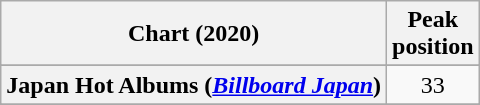<table class="wikitable sortable plainrowheaders">
<tr>
<th>Chart (2020)</th>
<th>Peak<br>position</th>
</tr>
<tr>
</tr>
<tr>
</tr>
<tr>
</tr>
<tr>
</tr>
<tr>
</tr>
<tr>
</tr>
<tr>
</tr>
<tr>
</tr>
<tr>
</tr>
<tr>
<th scope="row">Japan Hot Albums (<em><a href='#'>Billboard Japan</a></em>)</th>
<td align=center>33</td>
</tr>
<tr>
</tr>
<tr>
</tr>
<tr>
</tr>
<tr>
</tr>
<tr>
</tr>
<tr>
</tr>
</table>
